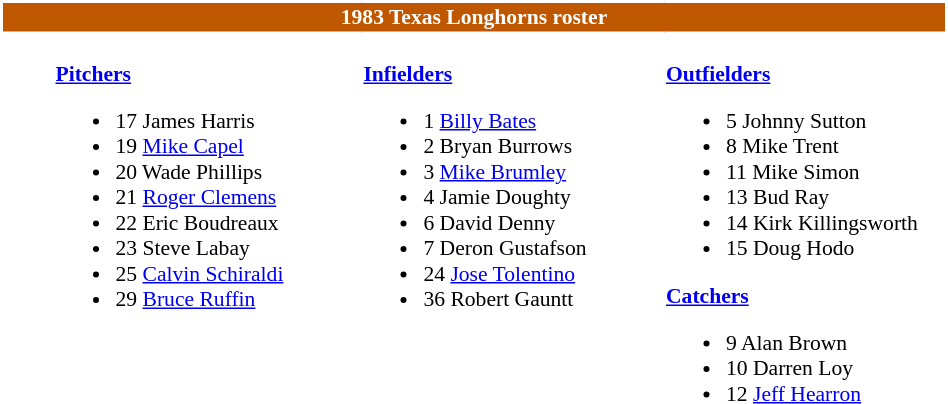<table class="toccolours" width=50% style="border-collapse:collapse; font-size:90%;">
<tr>
<th colspan="15" style="background:#BF5700;color:white; border: 2px solid white; text-align:center;">1983 Texas Longhorns roster</th>
</tr>
<tr>
<td width="33"> </td>
<td valign="top"><br><strong><a href='#'>Pitchers</a></strong><ul><li>17 James Harris</li><li>19 <a href='#'>Mike Capel</a></li><li>20 Wade Phillips</li><li>21 <a href='#'>Roger Clemens</a></li><li>22 Eric Boudreaux</li><li>23 Steve Labay</li><li>25 <a href='#'>Calvin Schiraldi</a></li><li>29 <a href='#'>Bruce Ruffin</a></li></ul></td>
<td width="33"> </td>
<td valign="top"><br><strong><a href='#'>Infielders</a></strong><ul><li>1 <a href='#'>Billy Bates</a></li><li>2 Bryan Burrows</li><li>3 <a href='#'>Mike Brumley</a></li><li>4 Jamie Doughty</li><li>6 David Denny</li><li>7 Deron Gustafson</li><li>24 <a href='#'>Jose Tolentino</a></li><li>36 Robert Gauntt</li></ul></td>
<td width="33"> </td>
<td valign="top"><br><strong><a href='#'>Outfielders</a></strong><ul><li>5 Johnny Sutton</li><li>8 Mike Trent</li><li>11 Mike Simon</li><li>13 Bud Ray</li><li>14 Kirk Killingsworth</li><li>15 Doug Hodo</li></ul><strong><a href='#'>Catchers</a></strong><ul><li>9 Alan Brown</li><li>10 Darren Loy</li><li>12 <a href='#'>Jeff Hearron</a></li></ul></td>
</tr>
</table>
